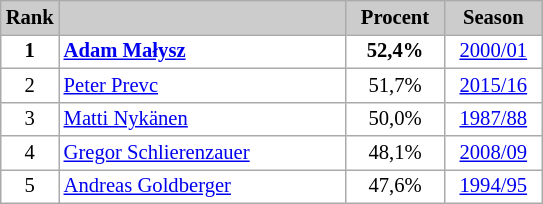<table class="wikitable plainrowheaders" style="background:#fff; font-size:86%; line-height:16px; border:grey solid 1px; border-collapse:collapse;">
<tr style="background:#ccc; text-align:center;">
<th style="background:#ccc;">Rank</th>
<th style="background:#ccc;" width="185"></th>
<th style="background:#ccc;" width="59">Procent</th>
<th style="background:#ccc;" width="59">Season</th>
</tr>
<tr>
<td align=center><strong>1</strong></td>
<td> <strong><a href='#'>Adam Małysz</a></strong></td>
<td align=center><strong>52,4%</strong></td>
<td align=center><a href='#'>2000/01</a></td>
</tr>
<tr>
<td align=center>2</td>
<td> <a href='#'>Peter Prevc</a></td>
<td align=center>51,7%</td>
<td align=center><a href='#'>2015/16</a></td>
</tr>
<tr>
<td align=center>3</td>
<td> <a href='#'>Matti Nykänen</a></td>
<td align=center>50,0%</td>
<td align=center><a href='#'>1987/88</a></td>
</tr>
<tr>
<td align=center>4</td>
<td> <a href='#'>Gregor Schlierenzauer</a></td>
<td align=center>48,1%</td>
<td align=center><a href='#'>2008/09</a></td>
</tr>
<tr>
<td align=center>5</td>
<td> <a href='#'>Andreas Goldberger</a></td>
<td align=center>47,6%</td>
<td align=center><a href='#'>1994/95</a></td>
</tr>
</table>
